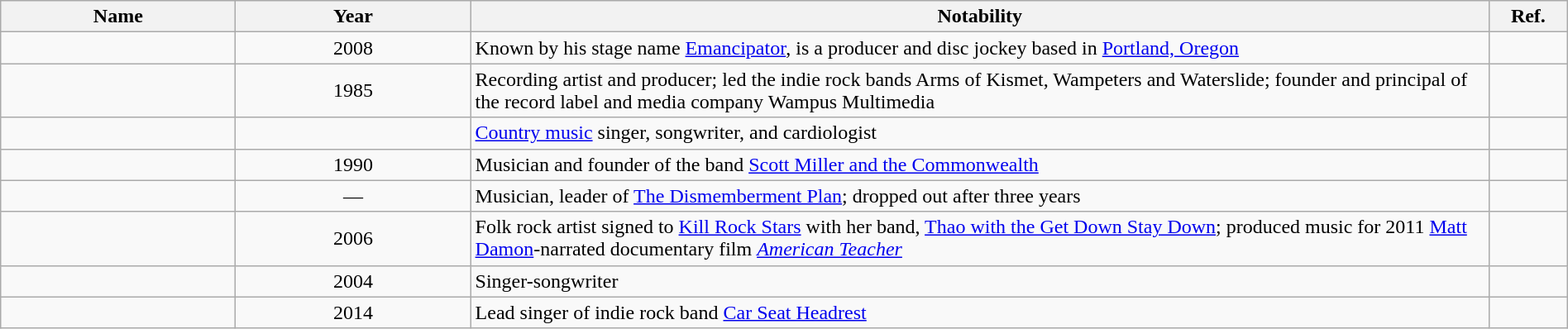<table class="wikitable sortable" style="width:100%">
<tr>
<th width="15%">Name</th>
<th width="15%">Year</th>
<th width="65%" class="unsortable">Notability</th>
<th width="5%" class="unsortable">Ref.</th>
</tr>
<tr>
<td></td>
<td align="center">2008</td>
<td>Known by his stage name <a href='#'>Emancipator</a>, is a producer and disc jockey based in <a href='#'>Portland, Oregon</a></td>
<td align="center"></td>
</tr>
<tr>
<td></td>
<td align="center">1985</td>
<td>Recording artist and producer; led the indie rock bands Arms of Kismet, Wampeters and Waterslide; founder and principal of the record label and media company Wampus Multimedia</td>
<td align="center"></td>
</tr>
<tr>
<td></td>
<td align="center"></td>
<td><a href='#'>Country music</a> singer, songwriter, and cardiologist</td>
<td align="center"></td>
</tr>
<tr>
<td></td>
<td align="center">1990</td>
<td>Musician and founder of the band <a href='#'>Scott Miller and the Commonwealth</a></td>
<td align="center"></td>
</tr>
<tr>
<td></td>
<td align="center">—</td>
<td>Musician, leader of <a href='#'>The Dismemberment Plan</a>; dropped out after three years</td>
<td align="center"></td>
</tr>
<tr>
<td></td>
<td align="center">2006</td>
<td>Folk rock artist signed to <a href='#'>Kill Rock Stars</a> with her band, <a href='#'>Thao with the Get Down Stay Down</a>; produced music for 2011 <a href='#'>Matt Damon</a>-narrated documentary film <em><a href='#'>American Teacher</a></em></td>
<td align="center"></td>
</tr>
<tr>
<td></td>
<td align="center">2004</td>
<td>Singer-songwriter</td>
<td align="center"></td>
</tr>
<tr>
<td></td>
<td align="center">2014</td>
<td>Lead singer of indie rock band <a href='#'>Car Seat Headrest</a></td>
<td align="center"></td>
</tr>
</table>
